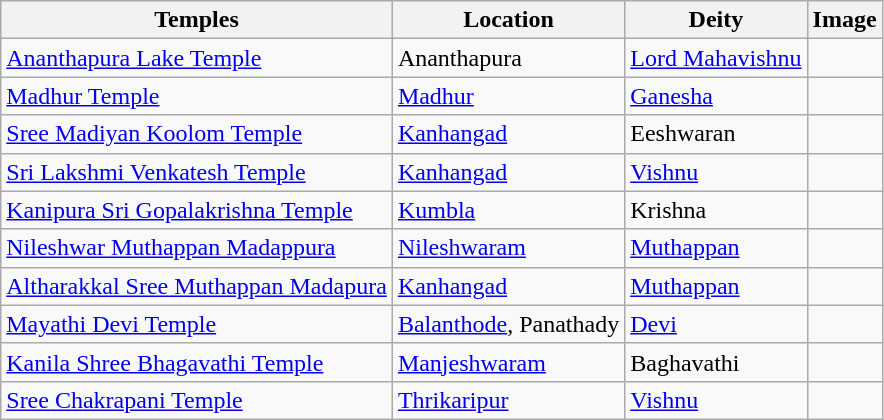<table class="wikitable sortable">
<tr>
<th>Temples</th>
<th>Location</th>
<th>Deity</th>
<th>Image</th>
</tr>
<tr>
<td><a href='#'>Ananthapura Lake Temple</a></td>
<td>Ananthapura</td>
<td><a href='#'>Lord Mahavishnu</a></td>
<td></td>
</tr>
<tr>
<td><a href='#'>Madhur Temple</a></td>
<td><a href='#'>Madhur</a></td>
<td><a href='#'>Ganesha</a></td>
<td></td>
</tr>
<tr>
<td><a href='#'>Sree Madiyan Koolom Temple</a></td>
<td><a href='#'>Kanhangad</a></td>
<td>Eeshwaran</td>
<td></td>
</tr>
<tr>
<td><a href='#'>Sri Lakshmi Venkatesh Temple</a></td>
<td><a href='#'>Kanhangad</a></td>
<td><a href='#'>Vishnu</a></td>
<td></td>
</tr>
<tr>
<td><a href='#'>Kanipura Sri Gopalakrishna Temple</a></td>
<td><a href='#'>Kumbla</a></td>
<td>Krishna</td>
<td></td>
</tr>
<tr>
<td><a href='#'>Nileshwar Muthappan Madappura</a></td>
<td><a href='#'>Nileshwaram</a></td>
<td><a href='#'>Muthappan</a></td>
<td></td>
</tr>
<tr>
<td><a href='#'>Altharakkal Sree Muthappan Madapura</a></td>
<td><a href='#'>Kanhangad</a></td>
<td><a href='#'>Muthappan</a></td>
<td><br></td>
</tr>
<tr>
<td><a href='#'>Mayathi Devi Temple</a></td>
<td><a href='#'>Balanthode</a>, Panathady</td>
<td><a href='#'>Devi</a></td>
<td></td>
</tr>
<tr>
<td><a href='#'>Kanila Shree Bhagavathi Temple</a></td>
<td><a href='#'>Manjeshwaram</a></td>
<td>Baghavathi</td>
<td></td>
</tr>
<tr>
<td><a href='#'>Sree Chakrapani Temple</a></td>
<td><a href='#'>Thrikaripur</a></td>
<td><a href='#'>Vishnu</a></td>
<td></td>
</tr>
</table>
